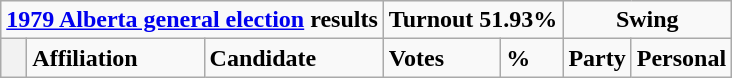<table class="wikitable">
<tr>
<td colspan="3" align=center><strong><a href='#'>1979 Alberta general election</a> results</strong></td>
<td colspan="2"><strong>Turnout 51.93%</strong></td>
<td colspan="2" align=center><strong>Swing</strong></td>
</tr>
<tr>
<th style="width: 10px;"></th>
<td><strong>Affiliation</strong></td>
<td><strong>Candidate</strong></td>
<td><strong>Votes</strong></td>
<td><strong>%</strong></td>
<td><strong>Party</strong></td>
<td><strong>Personal</strong><br>







</td>
</tr>
</table>
